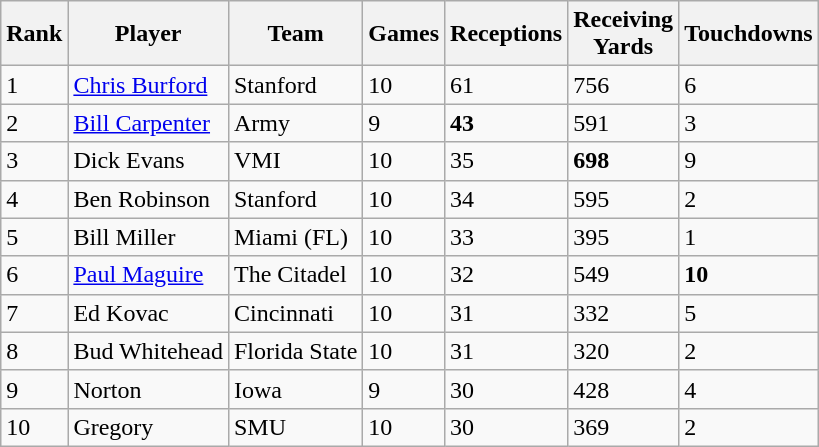<table class="wikitable sortable">
<tr>
<th>Rank</th>
<th>Player</th>
<th>Team</th>
<th>Games</th>
<th>Receptions</th>
<th>Receiving<br>Yards</th>
<th>Touchdowns</th>
</tr>
<tr>
<td>1</td>
<td><a href='#'>Chris Burford</a></td>
<td>Stanford</td>
<td>10</td>
<td>61</td>
<td>756</td>
<td>6</td>
</tr>
<tr>
<td>2</td>
<td><a href='#'>Bill Carpenter</a></td>
<td>Army</td>
<td>9</td>
<td><strong>43</strong></td>
<td>591</td>
<td>3</td>
</tr>
<tr>
<td>3</td>
<td>Dick Evans</td>
<td>VMI</td>
<td>10</td>
<td>35</td>
<td><strong>698</strong></td>
<td>9</td>
</tr>
<tr>
<td>4</td>
<td>Ben Robinson</td>
<td>Stanford</td>
<td>10</td>
<td>34</td>
<td>595</td>
<td>2</td>
</tr>
<tr>
<td>5</td>
<td>Bill Miller</td>
<td>Miami (FL)</td>
<td>10</td>
<td>33</td>
<td>395</td>
<td>1</td>
</tr>
<tr>
<td>6</td>
<td><a href='#'>Paul Maguire</a></td>
<td>The Citadel</td>
<td>10</td>
<td>32</td>
<td>549</td>
<td><strong>10</strong></td>
</tr>
<tr>
<td>7</td>
<td>Ed Kovac</td>
<td>Cincinnati</td>
<td>10</td>
<td>31</td>
<td>332</td>
<td>5</td>
</tr>
<tr>
<td>8</td>
<td>Bud Whitehead</td>
<td>Florida State</td>
<td>10</td>
<td>31</td>
<td>320</td>
<td>2</td>
</tr>
<tr>
<td>9</td>
<td>Norton</td>
<td>Iowa</td>
<td>9</td>
<td>30</td>
<td>428</td>
<td>4</td>
</tr>
<tr>
<td>10</td>
<td>Gregory</td>
<td>SMU</td>
<td>10</td>
<td>30</td>
<td>369</td>
<td>2</td>
</tr>
</table>
